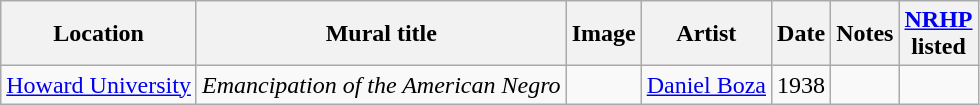<table class="wikitable sortable">
<tr>
<th>Location</th>
<th>Mural title</th>
<th>Image</th>
<th>Artist</th>
<th>Date</th>
<th>Notes</th>
<th><a href='#'>NRHP</a><br>listed</th>
</tr>
<tr>
<td><a href='#'>Howard University</a></td>
<td><em>Emancipation of the American Negro</em></td>
<td></td>
<td><a href='#'>Daniel Boza</a></td>
<td>1938</td>
<td></td>
<td></td>
</tr>
</table>
